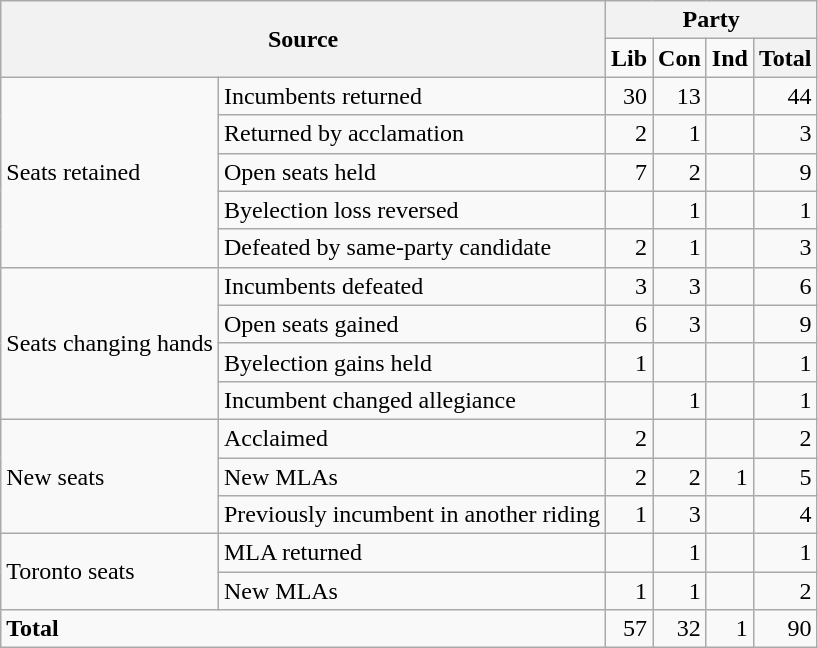<table class="wikitable" style="text-align:right;">
<tr>
<th colspan="2" rowspan="2">Source</th>
<th colspan="4">Party</th>
</tr>
<tr>
<td><strong>Lib</strong></td>
<td><strong>Con</strong></td>
<td><strong>Ind</strong></td>
<th>Total</th>
</tr>
<tr>
<td rowspan="5" style="text-align:left;">Seats retained</td>
<td style="text-align:left;">Incumbents returned</td>
<td>30</td>
<td>13</td>
<td></td>
<td>44</td>
</tr>
<tr>
<td style="text-align:left;">Returned by acclamation</td>
<td>2</td>
<td>1</td>
<td></td>
<td>3</td>
</tr>
<tr>
<td style="text-align:left;">Open seats held</td>
<td>7</td>
<td>2</td>
<td></td>
<td>9</td>
</tr>
<tr>
<td style="text-align:left;">Byelection loss reversed</td>
<td></td>
<td>1</td>
<td></td>
<td>1</td>
</tr>
<tr>
<td style="text-align:left;">Defeated by same-party candidate</td>
<td>2</td>
<td>1</td>
<td></td>
<td>3</td>
</tr>
<tr>
<td rowspan="4" style="text-align:left;">Seats changing hands</td>
<td style="text-align:left;">Incumbents defeated</td>
<td>3</td>
<td>3</td>
<td></td>
<td>6</td>
</tr>
<tr>
<td style="text-align:left;">Open seats gained</td>
<td>6</td>
<td>3</td>
<td></td>
<td>9</td>
</tr>
<tr>
<td style="text-align:left;">Byelection gains held</td>
<td>1</td>
<td></td>
<td></td>
<td>1</td>
</tr>
<tr>
<td style="text-align:left;">Incumbent changed allegiance</td>
<td></td>
<td>1</td>
<td></td>
<td>1</td>
</tr>
<tr>
<td rowspan="3" style="text-align:left;">New seats</td>
<td style="text-align:left;">Acclaimed</td>
<td>2</td>
<td></td>
<td></td>
<td>2</td>
</tr>
<tr>
<td style="text-align:left;">New MLAs</td>
<td>2</td>
<td>2</td>
<td>1</td>
<td>5</td>
</tr>
<tr>
<td style="text-align:left;">Previously incumbent in another riding</td>
<td>1</td>
<td>3</td>
<td></td>
<td>4</td>
</tr>
<tr>
<td rowspan="2" style="text-align:left;">Toronto seats</td>
<td style="text-align:left;">MLA returned</td>
<td></td>
<td>1</td>
<td></td>
<td>1</td>
</tr>
<tr>
<td style="text-align:left;">New MLAs</td>
<td>1</td>
<td>1</td>
<td></td>
<td>2</td>
</tr>
<tr>
<td colspan="2" style="text-align:left;"><strong>Total</strong></td>
<td>57</td>
<td>32</td>
<td>1</td>
<td>90</td>
</tr>
</table>
